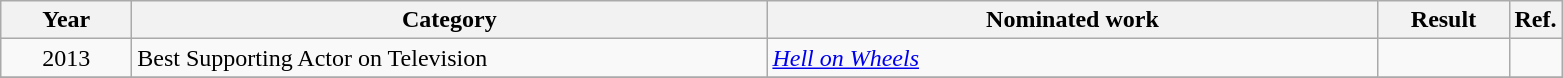<table class=wikitable>
<tr>
<th scope="col" style="width:5em;">Year</th>
<th scope="col" style="width:26em;">Category</th>
<th scope="col" style="width:25em;">Nominated work</th>
<th scope="col" style="width:5em;">Result</th>
<th>Ref.</th>
</tr>
<tr>
<td style="text-align:center;">2013</td>
<td>Best Supporting Actor on Television</td>
<td><em><a href='#'>Hell on Wheels</a></em></td>
<td></td>
<td></td>
</tr>
<tr>
</tr>
</table>
